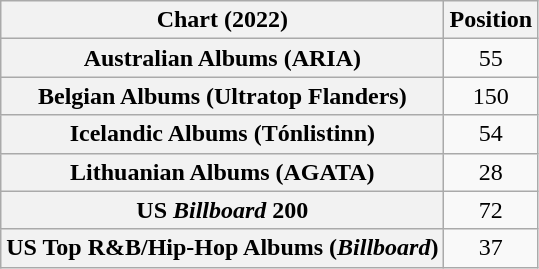<table class="wikitable sortable plainrowheaders" style="text-align:center">
<tr>
<th scope="col">Chart (2022)</th>
<th scope="col">Position</th>
</tr>
<tr>
<th scope="row">Australian Albums (ARIA)</th>
<td>55</td>
</tr>
<tr>
<th scope="row">Belgian Albums (Ultratop Flanders)</th>
<td>150</td>
</tr>
<tr>
<th scope="row">Icelandic Albums (Tónlistinn)</th>
<td>54</td>
</tr>
<tr>
<th scope="row">Lithuanian Albums (AGATA)</th>
<td>28</td>
</tr>
<tr>
<th scope="row">US <em>Billboard</em> 200</th>
<td>72</td>
</tr>
<tr>
<th scope="row">US Top R&B/Hip-Hop Albums (<em>Billboard</em>)</th>
<td>37</td>
</tr>
</table>
